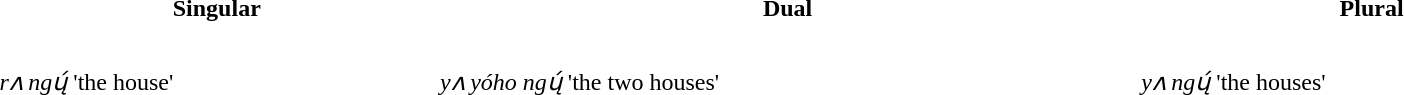<table style="width:85%; height:100px">
<tr>
<th>Singular</th>
<th>Dual</th>
<th>Plural</th>
</tr>
<tr>
<td><em>rʌ ngų́</em> 'the house'</td>
<td><em>yʌ yóho ngų́</em> 'the two houses'</td>
<td><em>yʌ ngų́</em> 'the houses'</td>
</tr>
</table>
